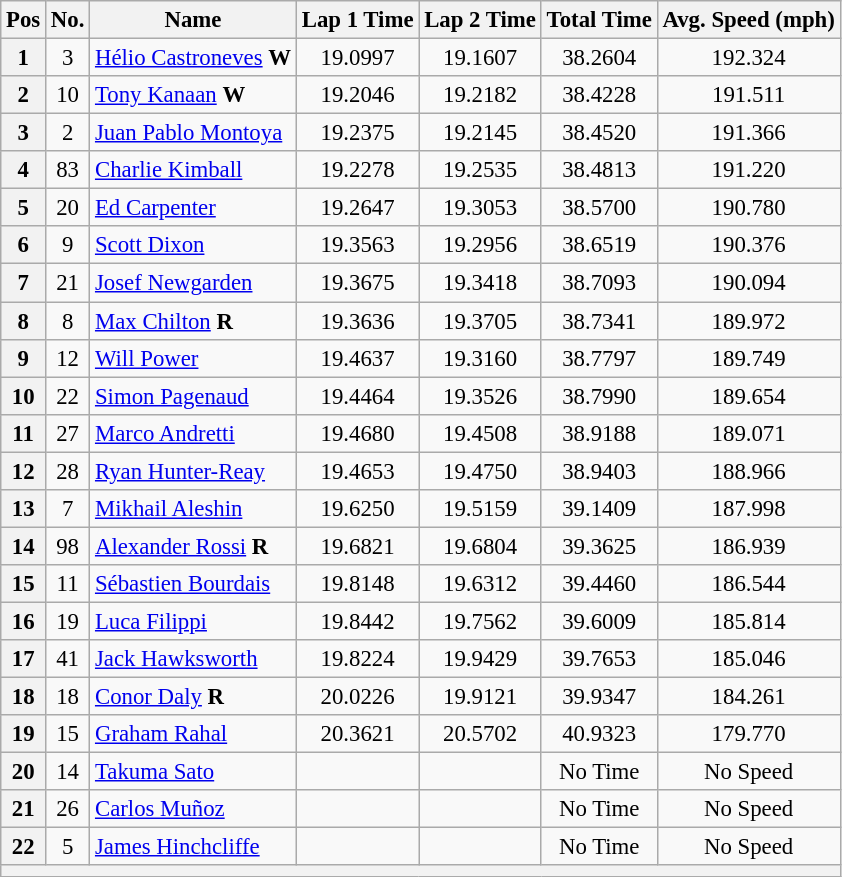<table class="wikitable sortable" style="text-align:center; font-size: 95%;">
<tr>
<th>Pos</th>
<th>No.</th>
<th>Name</th>
<th>Lap 1 Time</th>
<th>Lap 2 Time</th>
<th>Total Time</th>
<th>Avg. Speed (mph)</th>
</tr>
<tr>
<th scope=>1</th>
<td>3</td>
<td align="left"> <a href='#'>Hélio Castroneves</a> <strong><span>W</span></strong></td>
<td>19.0997</td>
<td>19.1607</td>
<td>38.2604</td>
<td>192.324</td>
</tr>
<tr>
<th scope=>2</th>
<td>10</td>
<td align="left"> <a href='#'>Tony Kanaan</a> <strong><span>W</span></strong></td>
<td>19.2046</td>
<td>19.2182</td>
<td>38.4228</td>
<td>191.511</td>
</tr>
<tr>
<th scope=>3</th>
<td>2</td>
<td align="left"> <a href='#'>Juan Pablo Montoya</a></td>
<td>19.2375</td>
<td>19.2145</td>
<td>38.4520</td>
<td>191.366</td>
</tr>
<tr>
<th scope=>4</th>
<td>83</td>
<td align="left"> <a href='#'>Charlie Kimball</a></td>
<td>19.2278</td>
<td>19.2535</td>
<td>38.4813</td>
<td>191.220</td>
</tr>
<tr>
<th scope=>5</th>
<td>20</td>
<td align="left"> <a href='#'>Ed Carpenter</a></td>
<td>19.2647</td>
<td>19.3053</td>
<td>38.5700</td>
<td>190.780</td>
</tr>
<tr>
<th scope=>6</th>
<td>9</td>
<td align="left"> <a href='#'>Scott Dixon</a></td>
<td>19.3563</td>
<td>19.2956</td>
<td>38.6519</td>
<td>190.376</td>
</tr>
<tr>
<th scope=>7</th>
<td>21</td>
<td align="left"> <a href='#'>Josef Newgarden</a></td>
<td>19.3675</td>
<td>19.3418</td>
<td>38.7093</td>
<td>190.094</td>
</tr>
<tr>
<th scope=>8</th>
<td>8</td>
<td align="left"> <a href='#'>Max Chilton</a> <strong><span>R</span></strong></td>
<td>19.3636</td>
<td>19.3705</td>
<td>38.7341</td>
<td>189.972</td>
</tr>
<tr>
<th scope=>9</th>
<td>12</td>
<td align="left"> <a href='#'>Will Power</a></td>
<td>19.4637</td>
<td>19.3160</td>
<td>38.7797</td>
<td>189.749</td>
</tr>
<tr>
<th scope=>10</th>
<td>22</td>
<td align="left"> <a href='#'>Simon Pagenaud</a></td>
<td>19.4464</td>
<td>19.3526</td>
<td>38.7990</td>
<td>189.654</td>
</tr>
<tr>
<th scope=>11</th>
<td>27</td>
<td align="left"> <a href='#'>Marco Andretti</a></td>
<td>19.4680</td>
<td>19.4508</td>
<td>38.9188</td>
<td>189.071</td>
</tr>
<tr>
<th scope=>12</th>
<td>28</td>
<td align="left"> <a href='#'>Ryan Hunter-Reay</a></td>
<td>19.4653</td>
<td>19.4750</td>
<td>38.9403</td>
<td>188.966</td>
</tr>
<tr>
<th scope=>13</th>
<td>7</td>
<td align="left"> <a href='#'>Mikhail Aleshin</a></td>
<td>19.6250</td>
<td>19.5159</td>
<td>39.1409</td>
<td>187.998</td>
</tr>
<tr>
<th scope=>14</th>
<td>98</td>
<td align="left"> <a href='#'>Alexander Rossi</a> <strong><span>R</span></strong></td>
<td>19.6821</td>
<td>19.6804</td>
<td>39.3625</td>
<td>186.939</td>
</tr>
<tr>
<th scope=>15</th>
<td>11</td>
<td align="left"> <a href='#'>Sébastien Bourdais</a></td>
<td>19.8148</td>
<td>19.6312</td>
<td>39.4460</td>
<td>186.544</td>
</tr>
<tr>
<th scope=>16</th>
<td>19</td>
<td align="left"> <a href='#'>Luca Filippi</a></td>
<td>19.8442</td>
<td>19.7562</td>
<td>39.6009</td>
<td>185.814</td>
</tr>
<tr>
<th scope=>17</th>
<td>41</td>
<td align="left"> <a href='#'>Jack Hawksworth</a></td>
<td>19.8224</td>
<td>19.9429</td>
<td>39.7653</td>
<td>185.046</td>
</tr>
<tr>
<th scope=>18</th>
<td>18</td>
<td align="left"> <a href='#'>Conor Daly</a> <strong><span>R</span></strong></td>
<td>20.0226</td>
<td>19.9121</td>
<td>39.9347</td>
<td>184.261</td>
</tr>
<tr>
<th scope=>19</th>
<td>15</td>
<td align="left"> <a href='#'>Graham Rahal</a></td>
<td>20.3621</td>
<td>20.5702</td>
<td>40.9323</td>
<td>179.770</td>
</tr>
<tr>
<th scope=>20</th>
<td>14</td>
<td align="left"> <a href='#'>Takuma Sato</a></td>
<td></td>
<td></td>
<td>No Time</td>
<td>No Speed</td>
</tr>
<tr>
<th scope=>21</th>
<td>26</td>
<td align="left"> <a href='#'>Carlos Muñoz</a></td>
<td></td>
<td></td>
<td>No Time</td>
<td>No Speed</td>
</tr>
<tr>
<th scope=>22</th>
<td>5</td>
<td align="left"> <a href='#'>James Hinchcliffe</a></td>
<td></td>
<td></td>
<td>No Time</td>
<td>No Speed</td>
</tr>
<tr>
<th colspan=11></th>
</tr>
</table>
